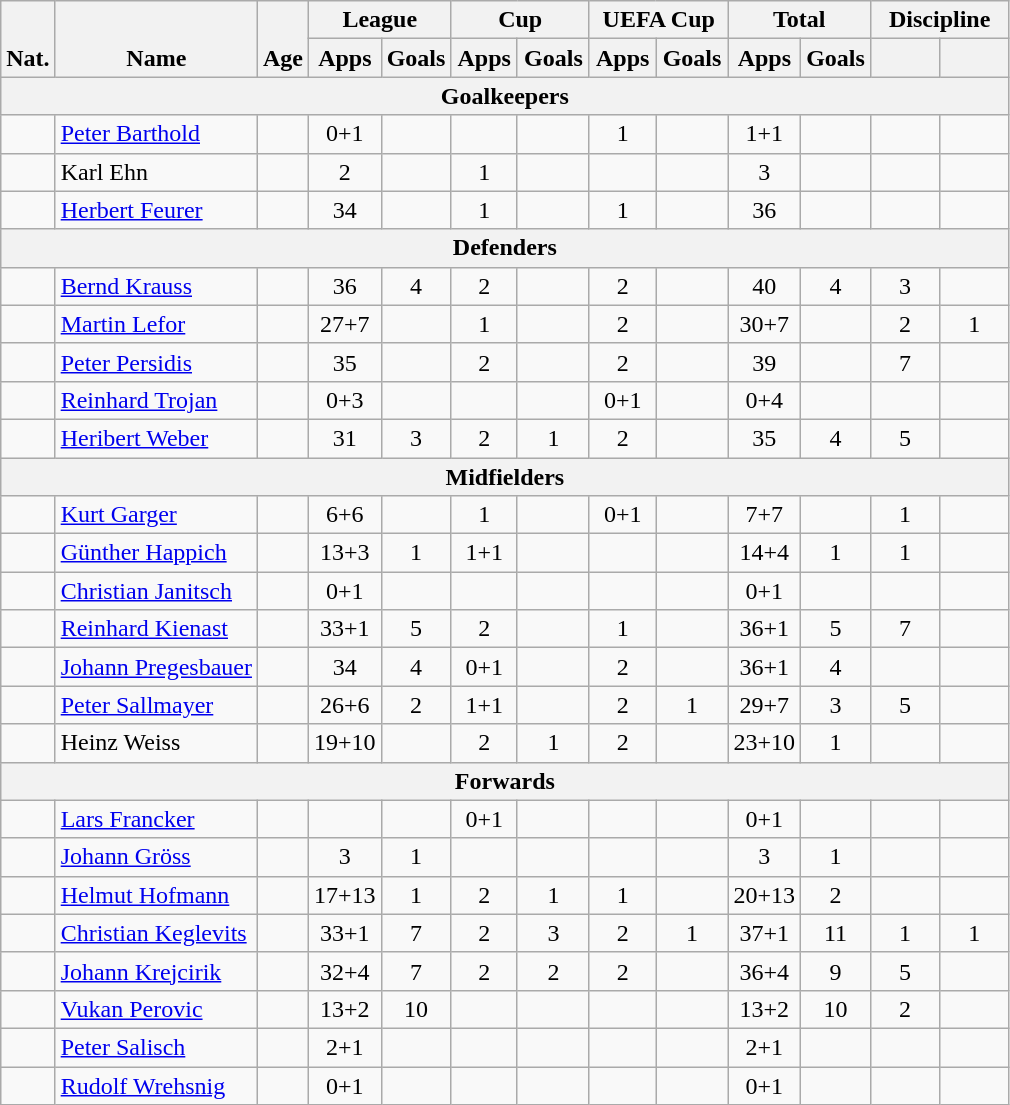<table class="wikitable" style="text-align:center">
<tr>
<th rowspan="2" valign="bottom">Nat.</th>
<th rowspan="2" valign="bottom">Name</th>
<th rowspan="2" valign="bottom">Age</th>
<th colspan="2" width="85">League</th>
<th colspan="2" width="85">Cup</th>
<th colspan="2" width="85">UEFA Cup</th>
<th colspan="2" width="85">Total</th>
<th colspan="2" width="85">Discipline</th>
</tr>
<tr>
<th>Apps</th>
<th>Goals</th>
<th>Apps</th>
<th>Goals</th>
<th>Apps</th>
<th>Goals</th>
<th>Apps</th>
<th>Goals</th>
<th></th>
<th></th>
</tr>
<tr>
<th colspan=15>Goalkeepers</th>
</tr>
<tr>
<td></td>
<td align="left"><a href='#'>Peter Barthold</a></td>
<td></td>
<td>0+1</td>
<td></td>
<td></td>
<td></td>
<td>1</td>
<td></td>
<td>1+1</td>
<td></td>
<td></td>
<td></td>
</tr>
<tr>
<td></td>
<td align="left">Karl Ehn</td>
<td></td>
<td>2</td>
<td></td>
<td>1</td>
<td></td>
<td></td>
<td></td>
<td>3</td>
<td></td>
<td></td>
<td></td>
</tr>
<tr>
<td></td>
<td align="left"><a href='#'>Herbert Feurer</a></td>
<td></td>
<td>34</td>
<td></td>
<td>1</td>
<td></td>
<td>1</td>
<td></td>
<td>36</td>
<td></td>
<td></td>
<td></td>
</tr>
<tr>
<th colspan=15>Defenders</th>
</tr>
<tr>
<td></td>
<td align="left"><a href='#'>Bernd Krauss</a></td>
<td></td>
<td>36</td>
<td>4</td>
<td>2</td>
<td></td>
<td>2</td>
<td></td>
<td>40</td>
<td>4</td>
<td>3</td>
<td></td>
</tr>
<tr>
<td></td>
<td align="left"><a href='#'>Martin Lefor</a></td>
<td></td>
<td>27+7</td>
<td></td>
<td>1</td>
<td></td>
<td>2</td>
<td></td>
<td>30+7</td>
<td></td>
<td>2</td>
<td>1</td>
</tr>
<tr>
<td></td>
<td align="left"><a href='#'>Peter Persidis</a></td>
<td></td>
<td>35</td>
<td></td>
<td>2</td>
<td></td>
<td>2</td>
<td></td>
<td>39</td>
<td></td>
<td>7</td>
<td></td>
</tr>
<tr>
<td></td>
<td align="left"><a href='#'>Reinhard Trojan</a></td>
<td></td>
<td>0+3</td>
<td></td>
<td></td>
<td></td>
<td>0+1</td>
<td></td>
<td>0+4</td>
<td></td>
<td></td>
<td></td>
</tr>
<tr>
<td></td>
<td align="left"><a href='#'>Heribert Weber</a></td>
<td></td>
<td>31</td>
<td>3</td>
<td>2</td>
<td>1</td>
<td>2</td>
<td></td>
<td>35</td>
<td>4</td>
<td>5</td>
<td></td>
</tr>
<tr>
<th colspan=15>Midfielders</th>
</tr>
<tr>
<td></td>
<td align="left"><a href='#'>Kurt Garger</a></td>
<td></td>
<td>6+6</td>
<td></td>
<td>1</td>
<td></td>
<td>0+1</td>
<td></td>
<td>7+7</td>
<td></td>
<td>1</td>
<td></td>
</tr>
<tr>
<td></td>
<td align="left"><a href='#'>Günther Happich</a></td>
<td></td>
<td>13+3</td>
<td>1</td>
<td>1+1</td>
<td></td>
<td></td>
<td></td>
<td>14+4</td>
<td>1</td>
<td>1</td>
<td></td>
</tr>
<tr>
<td></td>
<td align="left"><a href='#'>Christian Janitsch</a></td>
<td></td>
<td>0+1</td>
<td></td>
<td></td>
<td></td>
<td></td>
<td></td>
<td>0+1</td>
<td></td>
<td></td>
<td></td>
</tr>
<tr>
<td></td>
<td align="left"><a href='#'>Reinhard Kienast</a></td>
<td></td>
<td>33+1</td>
<td>5</td>
<td>2</td>
<td></td>
<td>1</td>
<td></td>
<td>36+1</td>
<td>5</td>
<td>7</td>
<td></td>
</tr>
<tr>
<td></td>
<td align="left"><a href='#'>Johann Pregesbauer</a></td>
<td></td>
<td>34</td>
<td>4</td>
<td>0+1</td>
<td></td>
<td>2</td>
<td></td>
<td>36+1</td>
<td>4</td>
<td></td>
<td></td>
</tr>
<tr>
<td></td>
<td align="left"><a href='#'>Peter Sallmayer</a></td>
<td></td>
<td>26+6</td>
<td>2</td>
<td>1+1</td>
<td></td>
<td>2</td>
<td>1</td>
<td>29+7</td>
<td>3</td>
<td>5</td>
<td></td>
</tr>
<tr>
<td></td>
<td align="left">Heinz Weiss</td>
<td></td>
<td>19+10</td>
<td></td>
<td>2</td>
<td>1</td>
<td>2</td>
<td></td>
<td>23+10</td>
<td>1</td>
<td></td>
<td></td>
</tr>
<tr>
<th colspan=15>Forwards</th>
</tr>
<tr>
<td></td>
<td align="left"><a href='#'>Lars Francker</a></td>
<td></td>
<td></td>
<td></td>
<td>0+1</td>
<td></td>
<td></td>
<td></td>
<td>0+1</td>
<td></td>
<td></td>
<td></td>
</tr>
<tr>
<td></td>
<td align="left"><a href='#'>Johann Gröss</a></td>
<td></td>
<td>3</td>
<td>1</td>
<td></td>
<td></td>
<td></td>
<td></td>
<td>3</td>
<td>1</td>
<td></td>
<td></td>
</tr>
<tr>
<td></td>
<td align="left"><a href='#'>Helmut Hofmann</a></td>
<td></td>
<td>17+13</td>
<td>1</td>
<td>2</td>
<td>1</td>
<td>1</td>
<td></td>
<td>20+13</td>
<td>2</td>
<td></td>
<td></td>
</tr>
<tr>
<td></td>
<td align="left"><a href='#'>Christian Keglevits</a></td>
<td></td>
<td>33+1</td>
<td>7</td>
<td>2</td>
<td>3</td>
<td>2</td>
<td>1</td>
<td>37+1</td>
<td>11</td>
<td>1</td>
<td>1</td>
</tr>
<tr>
<td></td>
<td align="left"><a href='#'>Johann Krejcirik</a></td>
<td></td>
<td>32+4</td>
<td>7</td>
<td>2</td>
<td>2</td>
<td>2</td>
<td></td>
<td>36+4</td>
<td>9</td>
<td>5</td>
<td></td>
</tr>
<tr>
<td></td>
<td align="left"><a href='#'>Vukan Perovic</a></td>
<td></td>
<td>13+2</td>
<td>10</td>
<td></td>
<td></td>
<td></td>
<td></td>
<td>13+2</td>
<td>10</td>
<td>2</td>
<td></td>
</tr>
<tr>
<td></td>
<td align="left"><a href='#'>Peter Salisch</a></td>
<td></td>
<td>2+1</td>
<td></td>
<td></td>
<td></td>
<td></td>
<td></td>
<td>2+1</td>
<td></td>
<td></td>
<td></td>
</tr>
<tr>
<td></td>
<td align="left"><a href='#'>Rudolf Wrehsnig</a></td>
<td></td>
<td>0+1</td>
<td></td>
<td></td>
<td></td>
<td></td>
<td></td>
<td>0+1</td>
<td></td>
<td></td>
<td></td>
</tr>
</table>
